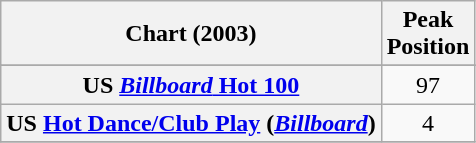<table class="wikitable sortable">
<tr>
<th>Chart (2003)</th>
<th>Peak<br> Position</th>
</tr>
<tr>
</tr>
<tr>
</tr>
<tr>
</tr>
<tr>
</tr>
<tr>
<th scope="row">US <a href='#'><em>Billboard</em> Hot 100</a></th>
<td align="center">97</td>
</tr>
<tr>
<th scope="row">US <a href='#'>Hot Dance/Club Play</a> (<a href='#'><em>Billboard</em></a>)</th>
<td align="center">4</td>
</tr>
<tr>
</tr>
</table>
